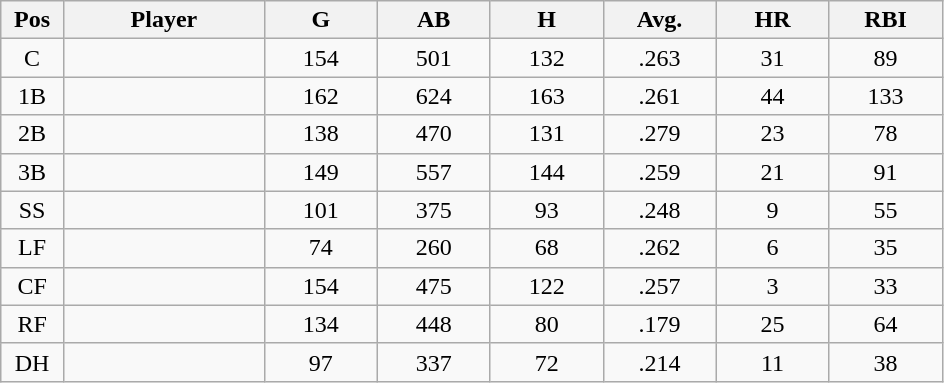<table class="wikitable sortable">
<tr>
<th bgcolor="#DDDDFF" width="5%">Pos</th>
<th bgcolor="#DDDDFF" width="16%">Player</th>
<th bgcolor="#DDDDFF" width="9%">G</th>
<th bgcolor="#DDDDFF" width="9%">AB</th>
<th bgcolor="#DDDDFF" width="9%">H</th>
<th bgcolor="#DDDDFF" width="9%">Avg.</th>
<th bgcolor="#DDDDFF" width="9%">HR</th>
<th bgcolor="#DDDDFF" width="9%">RBI</th>
</tr>
<tr align="center">
<td>C</td>
<td></td>
<td>154</td>
<td>501</td>
<td>132</td>
<td>.263</td>
<td>31</td>
<td>89</td>
</tr>
<tr align="center">
<td>1B</td>
<td></td>
<td>162</td>
<td>624</td>
<td>163</td>
<td>.261</td>
<td>44</td>
<td>133</td>
</tr>
<tr align="center">
<td>2B</td>
<td></td>
<td>138</td>
<td>470</td>
<td>131</td>
<td>.279</td>
<td>23</td>
<td>78</td>
</tr>
<tr align="center">
<td>3B</td>
<td></td>
<td>149</td>
<td>557</td>
<td>144</td>
<td>.259</td>
<td>21</td>
<td>91</td>
</tr>
<tr align="center">
<td>SS</td>
<td></td>
<td>101</td>
<td>375</td>
<td>93</td>
<td>.248</td>
<td>9</td>
<td>55</td>
</tr>
<tr align="center">
<td>LF</td>
<td></td>
<td>74</td>
<td>260</td>
<td>68</td>
<td>.262</td>
<td>6</td>
<td>35</td>
</tr>
<tr align="center">
<td>CF</td>
<td></td>
<td>154</td>
<td>475</td>
<td>122</td>
<td>.257</td>
<td>3</td>
<td>33</td>
</tr>
<tr align="center">
<td>RF</td>
<td></td>
<td>134</td>
<td>448</td>
<td>80</td>
<td>.179</td>
<td>25</td>
<td>64</td>
</tr>
<tr align="center">
<td>DH</td>
<td></td>
<td>97</td>
<td>337</td>
<td>72</td>
<td>.214</td>
<td>11</td>
<td>38</td>
</tr>
</table>
